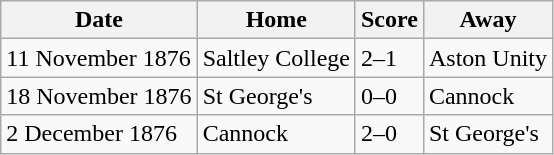<table class="wikitable">
<tr>
<th>Date</th>
<th>Home</th>
<th>Score</th>
<th>Away</th>
</tr>
<tr>
<td>11 November 1876</td>
<td>Saltley College</td>
<td>2–1</td>
<td>Aston Unity</td>
</tr>
<tr>
<td>18 November 1876</td>
<td>St George's</td>
<td>0–0</td>
<td>Cannock</td>
</tr>
<tr>
<td>2 December 1876</td>
<td>Cannock</td>
<td>2–0</td>
<td>St George's</td>
</tr>
</table>
